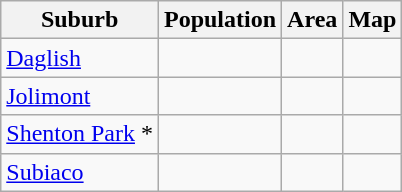<table class="wikitable sortable">
<tr>
<th>Suburb</th>
<th data-sort-type=number>Population</th>
<th data-sort-type=number>Area</th>
<th>Map</th>
</tr>
<tr>
<td><a href='#'>Daglish</a></td>
<td></td>
<td></td>
<td></td>
</tr>
<tr>
<td><a href='#'>Jolimont</a></td>
<td></td>
<td></td>
<td></td>
</tr>
<tr>
<td><a href='#'>Shenton Park</a> *</td>
<td></td>
<td></td>
<td></td>
</tr>
<tr>
<td><a href='#'>Subiaco</a></td>
<td></td>
<td></td>
<td></td>
</tr>
</table>
